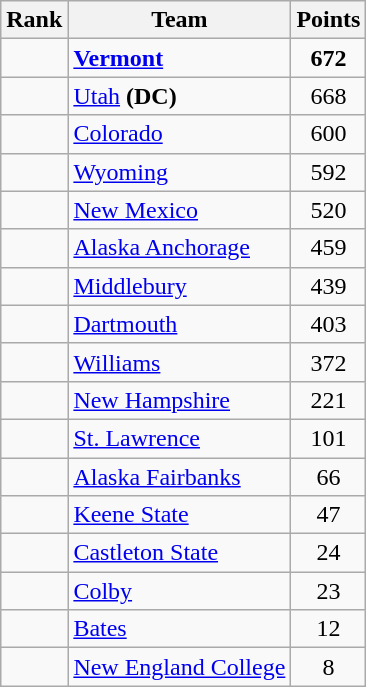<table class="wikitable sortable" style="text-align:center">
<tr>
<th>Rank</th>
<th>Team</th>
<th>Points</th>
</tr>
<tr>
<td></td>
<td align=left><strong><a href='#'>Vermont</a></strong></td>
<td><strong>672</strong></td>
</tr>
<tr>
<td></td>
<td align=left><a href='#'>Utah</a> <strong>(DC)</strong></td>
<td>668</td>
</tr>
<tr>
<td></td>
<td align=left><a href='#'>Colorado</a></td>
<td>600</td>
</tr>
<tr>
<td></td>
<td align=left><a href='#'>Wyoming</a></td>
<td>592</td>
</tr>
<tr>
<td></td>
<td align=left><a href='#'>New Mexico</a></td>
<td>520</td>
</tr>
<tr>
<td></td>
<td align=left><a href='#'>Alaska Anchorage</a></td>
<td>459</td>
</tr>
<tr>
<td></td>
<td align=left><a href='#'>Middlebury</a></td>
<td>439</td>
</tr>
<tr>
<td></td>
<td align=left><a href='#'>Dartmouth</a></td>
<td>403</td>
</tr>
<tr>
<td></td>
<td align=left><a href='#'>Williams</a></td>
<td>372</td>
</tr>
<tr>
<td></td>
<td align=left><a href='#'>New Hampshire</a></td>
<td>221</td>
</tr>
<tr>
<td></td>
<td align=left><a href='#'>St. Lawrence</a></td>
<td>101</td>
</tr>
<tr>
<td></td>
<td align=left><a href='#'>Alaska Fairbanks</a></td>
<td>66</td>
</tr>
<tr>
<td></td>
<td align=left><a href='#'>Keene State</a></td>
<td>47</td>
</tr>
<tr>
<td></td>
<td align=left><a href='#'>Castleton State</a></td>
<td>24</td>
</tr>
<tr>
<td></td>
<td align=left><a href='#'>Colby</a></td>
<td>23</td>
</tr>
<tr>
<td></td>
<td align=left><a href='#'>Bates</a></td>
<td>12</td>
</tr>
<tr>
<td></td>
<td align=left><a href='#'>New England College</a></td>
<td>8</td>
</tr>
</table>
